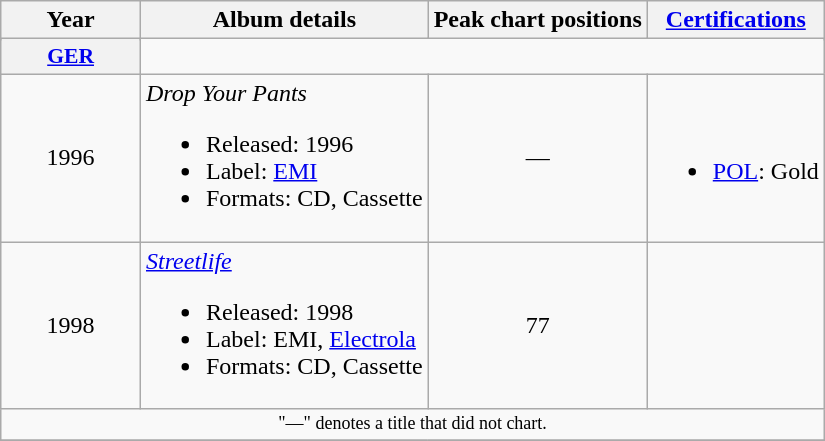<table class="wikitable plainrowheaders" style="text-align:center;" border="1">
<tr>
<th scope="col" rowspan="2">Year</th>
<th scope="col" rowspan="2">Album details</th>
<th scope="col" colspan="1">Peak chart positions</th>
<th rowspan="2"><a href='#'>Certifications</a></th>
</tr>
<tr style="font-size:smaller;">
</tr>
<tr>
<th scope="col" style="width:6em;font-size:90%;"><a href='#'>GER</a><br></th>
</tr>
<tr>
<td>1996</td>
<td scope="row" align="left"><em>Drop Your Pants</em><br><ul><li>Released: 1996</li><li>Label: <a href='#'>EMI</a> </li><li>Formats: CD, Cassette</li></ul></td>
<td>—</td>
<td><br><ul><li><a href='#'>POL</a>: Gold</li></ul></td>
</tr>
<tr>
<td>1998</td>
<td scope="row" align="left"><em><a href='#'>Streetlife</a></em><br><ul><li>Released: 1998</li><li>Label: EMI, <a href='#'>Electrola</a> </li><li>Formats: CD, Cassette</li></ul></td>
<td>77</td>
<td></td>
</tr>
<tr>
<td colspan="8" style="font-size:9pt">"—" denotes a title that did not chart.</td>
</tr>
<tr>
</tr>
</table>
